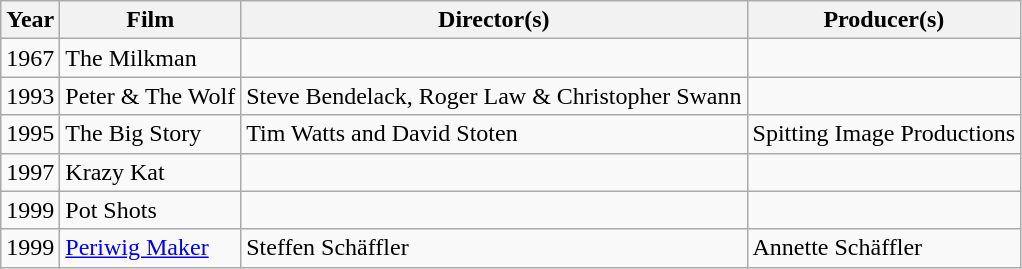<table class="wikitable">
<tr>
<th>Year</th>
<th>Film</th>
<th>Director(s)</th>
<th>Producer(s)</th>
</tr>
<tr>
<td>1967</td>
<td>The Milkman</td>
<td></td>
<td></td>
</tr>
<tr>
<td>1993</td>
<td>Peter & The Wolf</td>
<td>Steve Bendelack, Roger Law & Christopher Swann</td>
<td></td>
</tr>
<tr>
<td>1995</td>
<td>The Big Story</td>
<td>Tim Watts and David Stoten</td>
<td>Spitting Image Productions</td>
</tr>
<tr>
<td>1997</td>
<td>Krazy Kat</td>
<td></td>
<td></td>
</tr>
<tr>
<td>1999</td>
<td>Pot Shots</td>
<td></td>
<td></td>
</tr>
<tr>
<td>1999</td>
<td><a href='#'>Periwig Maker</a></td>
<td>Steffen Schäffler</td>
<td>Annette Schäffler</td>
</tr>
</table>
